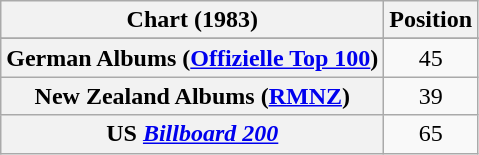<table class="wikitable sortable plainrowheaders">
<tr>
<th>Chart (1983)</th>
<th>Position</th>
</tr>
<tr>
</tr>
<tr>
<th scope="row">German Albums (<a href='#'>Offizielle Top 100</a>)</th>
<td style="text-align:center;">45</td>
</tr>
<tr>
<th scope="row">New Zealand Albums (<a href='#'>RMNZ</a>)</th>
<td style="text-align:center;">39</td>
</tr>
<tr>
<th scope="row">US <em><a href='#'>Billboard 200</a></em></th>
<td style="text-align:center;">65</td>
</tr>
</table>
